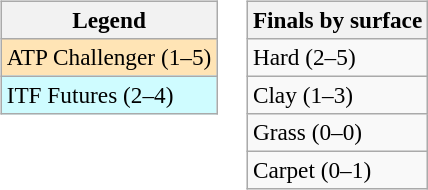<table>
<tr valign=top>
<td><br><table class=wikitable style=font-size:97%>
<tr>
<th>Legend</th>
</tr>
<tr bgcolor=moccasin>
<td>ATP Challenger (1–5)</td>
</tr>
<tr bgcolor=cffcff>
<td>ITF Futures (2–4)</td>
</tr>
</table>
</td>
<td><br><table class=wikitable style=font-size:97%>
<tr>
<th>Finals by surface</th>
</tr>
<tr>
<td>Hard (2–5)</td>
</tr>
<tr>
<td>Clay (1–3)</td>
</tr>
<tr>
<td>Grass (0–0)</td>
</tr>
<tr>
<td>Carpet (0–1)</td>
</tr>
</table>
</td>
</tr>
</table>
